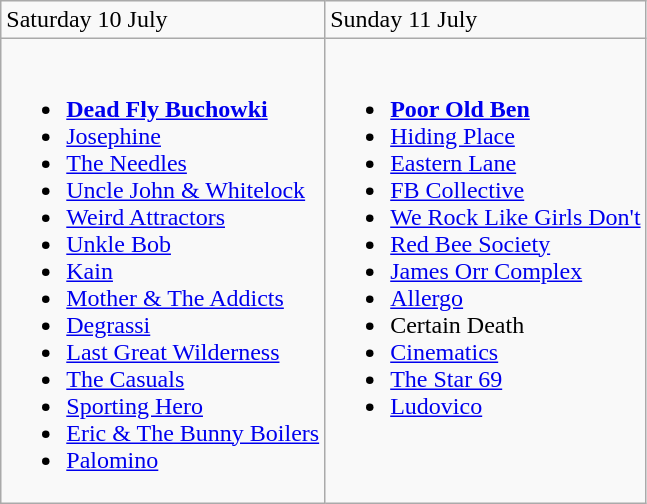<table class="wikitable">
<tr>
<td>Saturday 10 July</td>
<td>Sunday 11 July</td>
</tr>
<tr valign="top">
<td><br><ul><li><strong><a href='#'>Dead Fly Buchowki</a></strong></li><li><a href='#'>Josephine</a></li><li><a href='#'>The Needles</a></li><li><a href='#'>Uncle John & Whitelock</a></li><li><a href='#'>Weird Attractors</a></li><li><a href='#'>Unkle Bob</a></li><li><a href='#'>Kain</a></li><li><a href='#'>Mother & The Addicts</a></li><li><a href='#'>Degrassi</a></li><li><a href='#'>Last Great Wilderness</a></li><li><a href='#'>The Casuals</a></li><li><a href='#'>Sporting Hero</a></li><li><a href='#'>Eric & The Bunny Boilers</a></li><li><a href='#'>Palomino</a></li></ul></td>
<td><br><ul><li><strong><a href='#'>Poor Old Ben</a></strong></li><li><a href='#'>Hiding Place</a></li><li><a href='#'>Eastern Lane</a></li><li><a href='#'>FB Collective</a></li><li><a href='#'>We Rock Like Girls Don't</a></li><li><a href='#'>Red Bee Society</a></li><li><a href='#'>James Orr Complex</a></li><li><a href='#'>Allergo</a></li><li>Certain Death</li><li><a href='#'>Cinematics</a></li><li><a href='#'>The Star 69</a></li><li><a href='#'>Ludovico</a></li></ul></td>
</tr>
</table>
